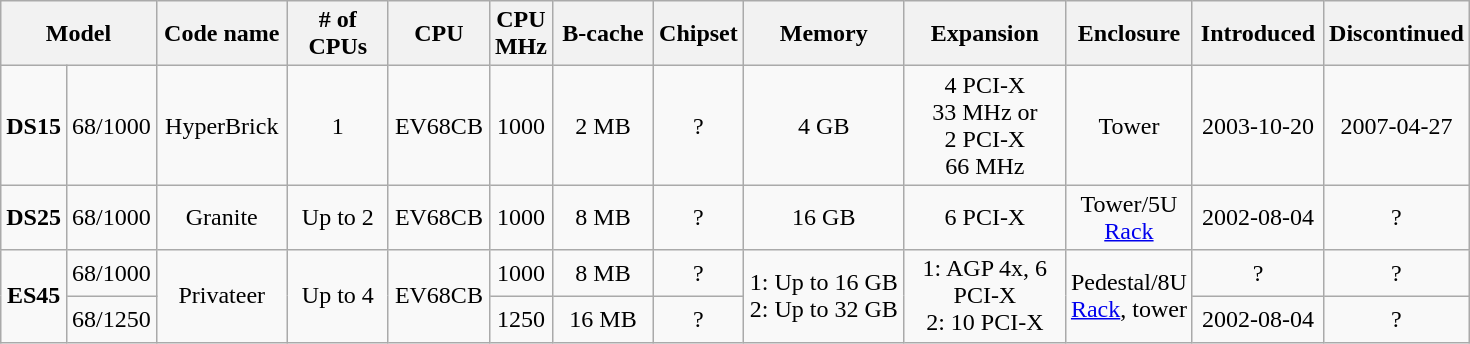<table class="wikitable" style="text-align: center;">
<tr>
<th style="width:40px;" colspan="2">Model</th>
<th style="width:80px;">Code name</th>
<th style="width:60px;"># of <br> CPUs</th>
<th style="width:60px;">CPU</th>
<th style="width:30px;">CPU <br> MHz</th>
<th style="width:60px;">B-cache</th>
<th style="width:50px;">Chipset</th>
<th style="width:100px;">Memory</th>
<th style="width:100px;">Expansion</th>
<th style="width:50px;">Enclosure</th>
<th style="width:80px;">Introduced</th>
<th style="width:80px;">Discontinued</th>
</tr>
<tr>
<td><strong>DS15</strong></td>
<td>68/1000</td>
<td>HyperBrick</td>
<td>1</td>
<td>EV68CB</td>
<td>1000</td>
<td>2 MB</td>
<td>?</td>
<td>4 GB</td>
<td>4 PCI-X 33 MHz or <br>2 PCI-X 66 MHz</td>
<td>Tower</td>
<td>2003-10-20</td>
<td>2007-04-27</td>
</tr>
<tr>
<td><strong>DS25</strong></td>
<td>68/1000</td>
<td>Granite</td>
<td>Up to 2</td>
<td>EV68CB</td>
<td>1000</td>
<td>8 MB</td>
<td>?</td>
<td>16 GB</td>
<td>6 PCI-X</td>
<td>Tower/5U <a href='#'>Rack</a></td>
<td>2002-08-04</td>
<td>?</td>
</tr>
<tr>
<td rowspan="2"><strong>ES45</strong></td>
<td>68/1000</td>
<td rowspan="2">Privateer</td>
<td rowspan="2">Up to 4</td>
<td rowspan="2">EV68CB</td>
<td>1000</td>
<td>8 MB</td>
<td>?</td>
<td rowspan="2">1: Up to 16 GB<br>2: Up to 32 GB</td>
<td rowspan="2">1: AGP 4x, 6 PCI-X<br>2: 10 PCI-X</td>
<td rowspan="2">Pedestal/8U <a href='#'>Rack</a>, tower</td>
<td>?</td>
<td>?</td>
</tr>
<tr>
<td>68/1250</td>
<td>1250</td>
<td>16 MB</td>
<td>?</td>
<td>2002-08-04</td>
<td>?</td>
</tr>
</table>
